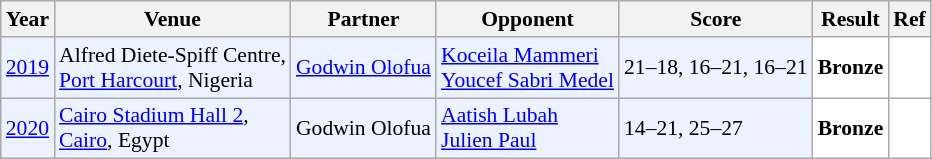<table class="sortable wikitable" style="font-size: 90%;">
<tr>
<th>Year</th>
<th>Venue</th>
<th>Partner</th>
<th>Opponent</th>
<th>Score</th>
<th>Result</th>
<th>Ref</th>
</tr>
<tr style="background:#ECF2FF">
<td align="center"><a href='#'>2019</a></td>
<td align="left">Alfred Diete-Spiff Centre,<br><a href='#'>Port Harcourt</a>, Nigeria</td>
<td align="left"> <a href='#'>Godwin Olofua</a></td>
<td align="left"> <a href='#'>Koceila Mammeri</a><br> <a href='#'>Youcef Sabri Medel</a></td>
<td align="left">21–18, 16–21, 16–21</td>
<td style="text-align:left; background:white"> <strong>Bronze</strong></td>
<td style="text-align:center; background:white"></td>
</tr>
<tr style="background:#ECF2FF">
<td align="center"><a href='#'>2020</a></td>
<td align="left"><a href='#'>Cairo Stadium Hall 2</a>,<br><a href='#'>Cairo</a>, Egypt</td>
<td align="left"> Godwin Olofua</td>
<td align="left"> <a href='#'>Aatish Lubah</a><br> <a href='#'>Julien Paul</a></td>
<td align="left">14–21, 25–27</td>
<td style="text-align:left; background:white"> <strong>Bronze</strong></td>
<td style="text-align:center; background:white"></td>
</tr>
</table>
